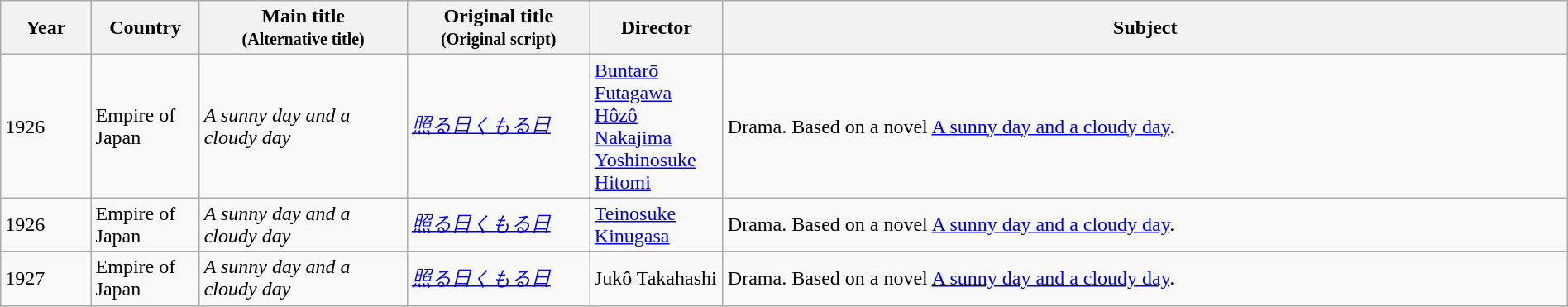<table class="wikitable sortable" style="width:100%;">
<tr>
<th>Year</th>
<th width= 80>Country</th>
<th class="unsortable" style="width:160px;">Main title<br><small>(Alternative title)</small></th>
<th class="unsortable" style="width:140px;">Original title<br><small>(Original script)</small></th>
<th width=100>Director</th>
<th class="unsortable">Subject</th>
</tr>
<tr>
<td>1926</td>
<td>Empire of Japan</td>
<td><em>A sunny day and a cloudy day</em></td>
<td><em><a href='#'>照る日くもる日</a></em></td>
<td><a href='#'>Buntarō Futagawa</a><br><a href='#'>Hôzô Nakajima</a><br><a href='#'>Yoshinosuke Hitomi</a></td>
<td>Drama. Based on a novel <a href='#'>A sunny day and a cloudy day</a>.</td>
</tr>
<tr>
<td>1926</td>
<td>Empire of Japan</td>
<td><em>A sunny day and a cloudy day</em></td>
<td><em><a href='#'>照る日くもる日</a></em></td>
<td><a href='#'>Teinosuke Kinugasa</a></td>
<td>Drama. Based on a novel <a href='#'>A sunny day and a cloudy day</a>.</td>
</tr>
<tr>
<td>1927</td>
<td>Empire of Japan</td>
<td><em>A sunny day and a cloudy day</em></td>
<td><em><a href='#'>照る日くもる日</a></em></td>
<td>Jukô Takahashi</td>
<td>Drama. Based on a novel <a href='#'>A sunny day and a cloudy day</a>.</td>
</tr>
</table>
